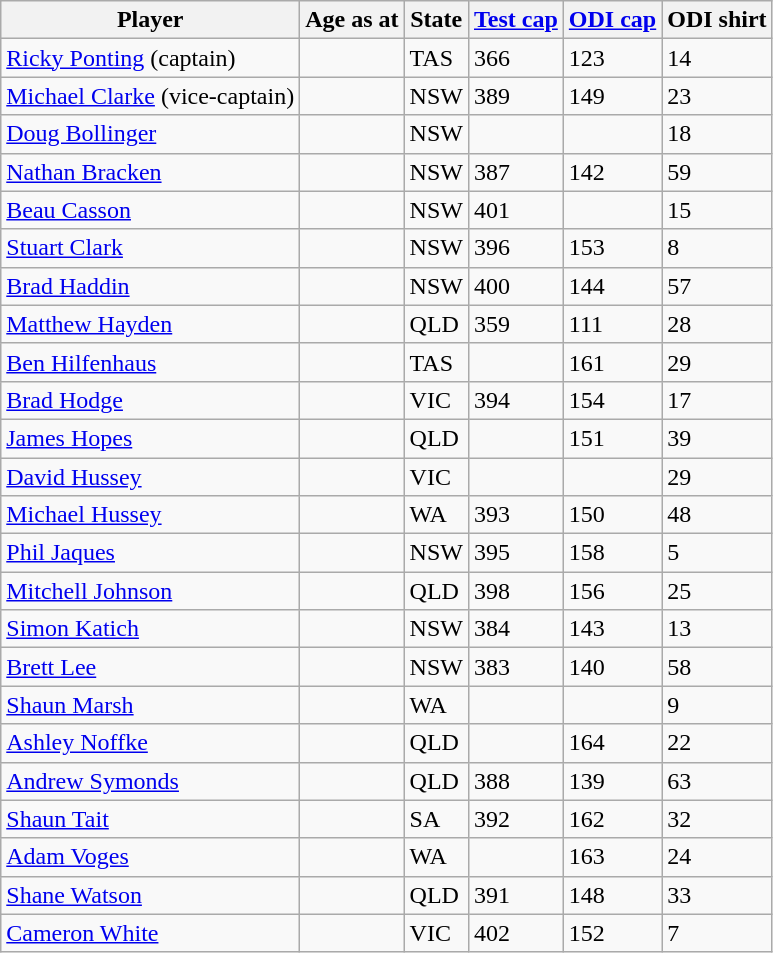<table class="wikitable sortable">
<tr>
<th>Player</th>
<th>Age as at<br></th>
<th>State</th>
<th><a href='#'>Test cap</a></th>
<th><a href='#'>ODI cap</a></th>
<th>ODI shirt</th>
</tr>
<tr>
<td><a href='#'>Ricky Ponting</a> (captain)</td>
<td></td>
<td>TAS</td>
<td>366</td>
<td>123</td>
<td>14</td>
</tr>
<tr>
<td><a href='#'>Michael Clarke</a> (vice-captain)</td>
<td></td>
<td>NSW</td>
<td>389</td>
<td>149</td>
<td>23</td>
</tr>
<tr>
<td><a href='#'>Doug Bollinger</a></td>
<td></td>
<td>NSW</td>
<td></td>
<td></td>
<td>18</td>
</tr>
<tr>
<td><a href='#'>Nathan Bracken</a></td>
<td></td>
<td>NSW</td>
<td>387</td>
<td>142</td>
<td>59</td>
</tr>
<tr>
<td><a href='#'>Beau Casson</a></td>
<td></td>
<td>NSW</td>
<td>401</td>
<td></td>
<td>15</td>
</tr>
<tr>
<td><a href='#'>Stuart Clark</a></td>
<td></td>
<td>NSW</td>
<td>396</td>
<td>153</td>
<td>8</td>
</tr>
<tr>
<td><a href='#'>Brad Haddin</a></td>
<td></td>
<td>NSW</td>
<td>400</td>
<td>144</td>
<td>57</td>
</tr>
<tr>
<td><a href='#'>Matthew Hayden</a></td>
<td></td>
<td>QLD</td>
<td>359</td>
<td>111</td>
<td>28</td>
</tr>
<tr>
<td><a href='#'>Ben Hilfenhaus</a></td>
<td></td>
<td>TAS</td>
<td></td>
<td>161</td>
<td>29</td>
</tr>
<tr>
<td><a href='#'>Brad Hodge</a></td>
<td></td>
<td>VIC</td>
<td>394</td>
<td>154</td>
<td>17</td>
</tr>
<tr>
<td><a href='#'>James Hopes</a></td>
<td></td>
<td>QLD</td>
<td></td>
<td>151</td>
<td>39</td>
</tr>
<tr>
<td><a href='#'>David Hussey</a></td>
<td></td>
<td>VIC</td>
<td></td>
<td></td>
<td>29</td>
</tr>
<tr>
<td><a href='#'>Michael Hussey</a></td>
<td></td>
<td>WA</td>
<td>393</td>
<td>150</td>
<td>48</td>
</tr>
<tr>
<td><a href='#'>Phil Jaques</a></td>
<td></td>
<td>NSW</td>
<td>395</td>
<td>158</td>
<td>5</td>
</tr>
<tr>
<td><a href='#'>Mitchell Johnson</a></td>
<td></td>
<td>QLD</td>
<td>398</td>
<td>156</td>
<td>25</td>
</tr>
<tr>
<td><a href='#'>Simon Katich</a></td>
<td></td>
<td>NSW</td>
<td>384</td>
<td>143</td>
<td>13</td>
</tr>
<tr>
<td><a href='#'>Brett Lee</a></td>
<td></td>
<td>NSW</td>
<td>383</td>
<td>140</td>
<td>58</td>
</tr>
<tr>
<td><a href='#'>Shaun Marsh</a></td>
<td></td>
<td>WA</td>
<td></td>
<td></td>
<td>9</td>
</tr>
<tr>
<td><a href='#'>Ashley Noffke</a></td>
<td></td>
<td>QLD</td>
<td></td>
<td>164</td>
<td>22</td>
</tr>
<tr>
<td><a href='#'>Andrew Symonds</a></td>
<td></td>
<td>QLD</td>
<td>388</td>
<td>139</td>
<td>63</td>
</tr>
<tr>
<td><a href='#'>Shaun Tait</a></td>
<td></td>
<td>SA</td>
<td>392</td>
<td>162</td>
<td>32</td>
</tr>
<tr>
<td><a href='#'>Adam Voges</a></td>
<td></td>
<td>WA</td>
<td></td>
<td>163</td>
<td>24</td>
</tr>
<tr>
<td><a href='#'>Shane Watson</a></td>
<td></td>
<td>QLD</td>
<td>391</td>
<td>148</td>
<td>33</td>
</tr>
<tr>
<td><a href='#'>Cameron White</a></td>
<td></td>
<td>VIC</td>
<td>402</td>
<td>152</td>
<td>7</td>
</tr>
</table>
